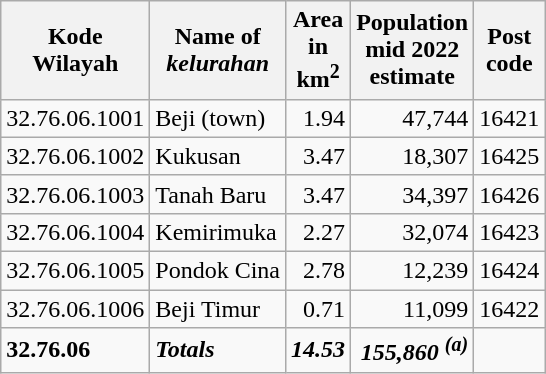<table class="wikitable">
<tr>
<th>Kode <br>Wilayah</th>
<th>Name of <br> <em>kelurahan</em></th>
<th>Area <br>in <br>km<sup>2</sup></th>
<th>Population<br>mid 2022<br>estimate</th>
<th>Post<br>code</th>
</tr>
<tr>
<td>32.76.06.1001</td>
<td>Beji (town)</td>
<td align="right">1.94</td>
<td align="right">47,744</td>
<td>16421</td>
</tr>
<tr>
<td>32.76.06.1002</td>
<td>Kukusan</td>
<td align="right">3.47</td>
<td align="right">18,307</td>
<td>16425</td>
</tr>
<tr>
<td>32.76.06.1003</td>
<td>Tanah Baru</td>
<td align="right">3.47</td>
<td align="right">34,397</td>
<td>16426</td>
</tr>
<tr>
<td>32.76.06.1004</td>
<td>Kemirimuka</td>
<td align="right">2.27</td>
<td align="right">32,074</td>
<td>16423</td>
</tr>
<tr>
<td>32.76.06.1005</td>
<td>Pondok Cina</td>
<td align="right">2.78</td>
<td align="right">12,239</td>
<td>16424</td>
</tr>
<tr>
<td>32.76.06.1006</td>
<td>Beji Timur</td>
<td align="right">0.71</td>
<td align="right">11,099</td>
<td>16422</td>
</tr>
<tr>
<td><strong>32.76.06</strong></td>
<td><strong><em>Totals</em></strong></td>
<td align="right"><strong><em>14.53</em></strong></td>
<td align="right"><strong><em>155,860 <sup>(a)</sup></em></strong></td>
<td></td>
</tr>
</table>
